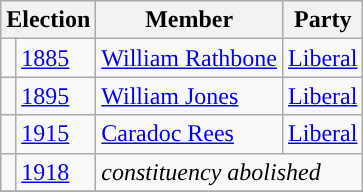<table class="wikitable">
<tr>
<th colspan="2">Election</th>
<th>Member</th>
<th>Party</th>
</tr>
<tr>
<td style="color:inherit;background-color: "></td>
<td><a href='#'>1885</a></td>
<td><a href='#'>William Rathbone</a></td>
<td><a href='#'>Liberal</a></td>
</tr>
<tr>
<td style="color:inherit;background-color: "></td>
<td><a href='#'>1895</a></td>
<td><a href='#'>William Jones</a></td>
<td><a href='#'>Liberal</a></td>
</tr>
<tr>
<td style="color:inherit;background-color: "></td>
<td><a href='#'>1915</a></td>
<td><a href='#'>Caradoc Rees</a></td>
<td><a href='#'>Liberal</a></td>
</tr>
<tr>
<td></td>
<td><a href='#'>1918</a></td>
<td colspan="2"><em>constituency abolished</em></td>
</tr>
<tr>
</tr>
</table>
